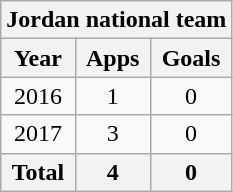<table class="wikitable" style="text-align:center">
<tr>
<th colspan=3>Jordan national team</th>
</tr>
<tr>
<th>Year</th>
<th>Apps</th>
<th>Goals</th>
</tr>
<tr>
<td>2016</td>
<td>1</td>
<td>0</td>
</tr>
<tr>
<td>2017</td>
<td>3</td>
<td>0</td>
</tr>
<tr>
<th>Total</th>
<th>4</th>
<th>0</th>
</tr>
</table>
